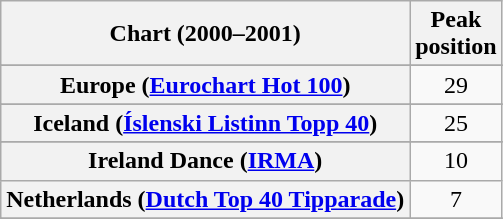<table class="wikitable sortable plainrowheaders" style="text-align:center">
<tr>
<th>Chart (2000–2001)</th>
<th>Peak<br>position</th>
</tr>
<tr>
</tr>
<tr>
</tr>
<tr>
<th scope="row">Europe (<a href='#'>Eurochart Hot 100</a>)</th>
<td>29</td>
</tr>
<tr>
</tr>
<tr>
<th scope="row">Iceland (<a href='#'>Íslenski Listinn Topp 40</a>)</th>
<td>25</td>
</tr>
<tr>
</tr>
<tr>
<th scope="row">Ireland Dance (<a href='#'>IRMA</a>)</th>
<td>10</td>
</tr>
<tr>
<th scope="row">Netherlands (<a href='#'>Dutch Top 40 Tipparade</a>)</th>
<td align="center">7</td>
</tr>
<tr>
</tr>
<tr>
</tr>
<tr>
</tr>
<tr>
</tr>
<tr>
</tr>
<tr>
</tr>
</table>
